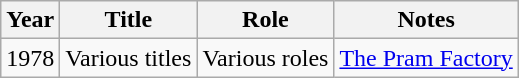<table class="wikitable">
<tr>
<th>Year</th>
<th>Title</th>
<th>Role</th>
<th>Notes</th>
</tr>
<tr>
<td>1978</td>
<td>Various titles</td>
<td>Various roles</td>
<td><a href='#'>The Pram Factory</a></td>
</tr>
</table>
